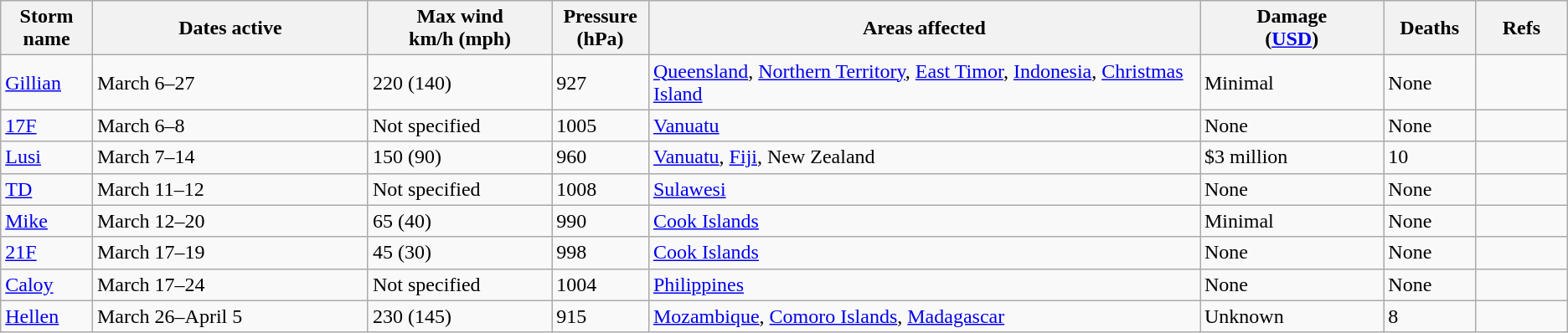<table class="wikitable sortable">
<tr>
<th width="5%">Storm name</th>
<th width="15%">Dates active</th>
<th width="10%">Max wind<br>km/h (mph)</th>
<th width="5%">Pressure<br>(hPa)</th>
<th width="30%">Areas affected</th>
<th width="10%">Damage<br>(<a href='#'>USD</a>)</th>
<th width="5%">Deaths</th>
<th width="5%">Refs</th>
</tr>
<tr>
<td><a href='#'>Gillian</a></td>
<td>March 6–27</td>
<td>220 (140)</td>
<td>927</td>
<td><a href='#'>Queensland</a>, <a href='#'>Northern Territory</a>, <a href='#'>East Timor</a>, <a href='#'>Indonesia</a>, <a href='#'>Christmas Island</a></td>
<td>Minimal</td>
<td>None</td>
<td></td>
</tr>
<tr>
<td><a href='#'>17F</a></td>
<td>March 6–8</td>
<td>Not specified</td>
<td>1005</td>
<td><a href='#'>Vanuatu</a></td>
<td>None</td>
<td>None</td>
<td></td>
</tr>
<tr>
<td><a href='#'>Lusi</a></td>
<td>March 7–14</td>
<td>150 (90)</td>
<td>960</td>
<td><a href='#'>Vanuatu</a>, <a href='#'>Fiji</a>, New Zealand</td>
<td>$3 million</td>
<td>10</td>
<td></td>
</tr>
<tr>
<td><a href='#'>TD</a></td>
<td>March 11–12</td>
<td>Not specified</td>
<td>1008</td>
<td><a href='#'>Sulawesi</a></td>
<td>None</td>
<td>None</td>
<td></td>
</tr>
<tr>
<td><a href='#'>Mike</a></td>
<td>March 12–20</td>
<td>65 (40)</td>
<td>990</td>
<td><a href='#'>Cook Islands</a></td>
<td>Minimal</td>
<td>None</td>
<td></td>
</tr>
<tr>
<td><a href='#'>21F</a></td>
<td>March 17–19</td>
<td>45 (30)</td>
<td>998</td>
<td><a href='#'>Cook Islands</a></td>
<td>None</td>
<td>None</td>
<td></td>
</tr>
<tr>
<td><a href='#'>Caloy</a></td>
<td>March 17–24</td>
<td>Not specified</td>
<td>1004</td>
<td><a href='#'>Philippines</a></td>
<td>None</td>
<td>None</td>
<td></td>
</tr>
<tr>
<td><a href='#'>Hellen</a></td>
<td>March 26–April 5</td>
<td>230 (145)</td>
<td>915</td>
<td><a href='#'>Mozambique</a>, <a href='#'>Comoro Islands</a>, <a href='#'>Madagascar</a></td>
<td>Unknown</td>
<td>8</td>
<td></td>
</tr>
</table>
